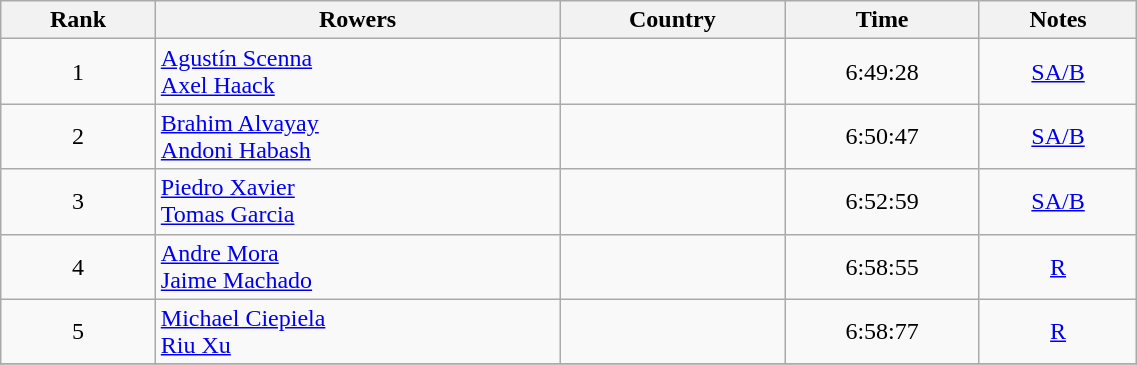<table class="wikitable" width=60% style="text-align:center">
<tr>
<th>Rank</th>
<th>Rowers</th>
<th>Country</th>
<th>Time</th>
<th>Notes</th>
</tr>
<tr>
<td>1</td>
<td align=left><a href='#'>Agustín Scenna</a><br><a href='#'>Axel Haack</a></td>
<td align=left></td>
<td>6:49:28</td>
<td><a href='#'>SA/B</a></td>
</tr>
<tr>
<td>2</td>
<td align=left><a href='#'>Brahim Alvayay</a><br><a href='#'>Andoni Habash</a></td>
<td align=left></td>
<td>6:50:47</td>
<td><a href='#'>SA/B</a></td>
</tr>
<tr>
<td>3</td>
<td align=left><a href='#'>Piedro Xavier</a><br><a href='#'>Tomas Garcia</a></td>
<td align=left></td>
<td>6:52:59</td>
<td><a href='#'>SA/B</a></td>
</tr>
<tr>
<td>4</td>
<td align=left><a href='#'>Andre Mora</a><br><a href='#'>Jaime Machado</a></td>
<td align=left></td>
<td>6:58:55</td>
<td><a href='#'>R</a></td>
</tr>
<tr>
<td>5</td>
<td align=left><a href='#'>Michael Ciepiela</a><br><a href='#'>Riu Xu</a></td>
<td align=left></td>
<td>6:58:77</td>
<td><a href='#'>R</a></td>
</tr>
<tr>
</tr>
</table>
